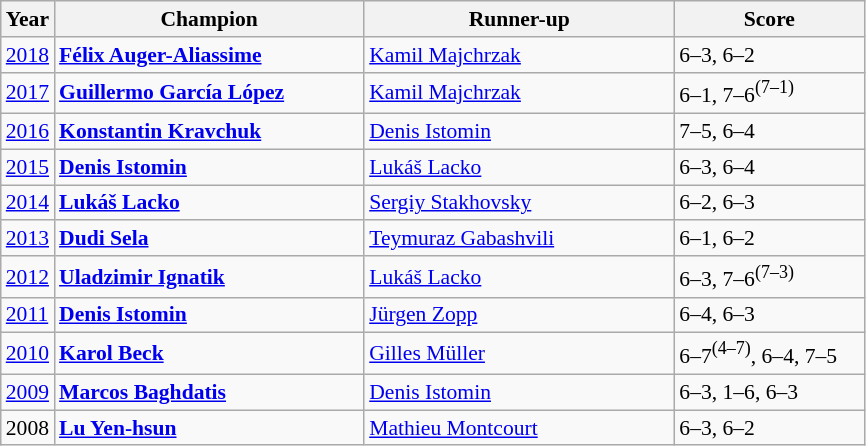<table class="wikitable" style="font-size:90%">
<tr>
<th>Year</th>
<th width="200">Champion</th>
<th width="200">Runner-up</th>
<th width="120">Score</th>
</tr>
<tr>
<td><a href='#'>2018</a></td>
<td> <strong><a href='#'>Félix Auger-Aliassime</a></strong></td>
<td> <a href='#'>Kamil Majchrzak</a></td>
<td>6–3, 6–2</td>
</tr>
<tr>
<td><a href='#'>2017</a></td>
<td> <strong><a href='#'>Guillermo García López</a></strong></td>
<td> <a href='#'>Kamil Majchrzak</a></td>
<td>6–1, 7–6<sup>(7–1)</sup></td>
</tr>
<tr>
<td><a href='#'>2016</a></td>
<td> <strong><a href='#'>Konstantin Kravchuk</a></strong></td>
<td> <a href='#'>Denis Istomin</a></td>
<td>7–5, 6–4</td>
</tr>
<tr>
<td><a href='#'>2015</a></td>
<td> <strong><a href='#'>Denis Istomin</a></strong></td>
<td> <a href='#'>Lukáš Lacko</a></td>
<td>6–3, 6–4</td>
</tr>
<tr>
<td><a href='#'>2014</a></td>
<td> <strong><a href='#'>Lukáš Lacko</a></strong></td>
<td> <a href='#'>Sergiy Stakhovsky</a></td>
<td>6–2, 6–3</td>
</tr>
<tr>
<td><a href='#'>2013</a></td>
<td> <strong><a href='#'>Dudi Sela</a></strong></td>
<td> <a href='#'>Teymuraz Gabashvili</a></td>
<td>6–1, 6–2</td>
</tr>
<tr>
<td><a href='#'>2012</a></td>
<td> <strong><a href='#'>Uladzimir Ignatik</a></strong></td>
<td> <a href='#'>Lukáš Lacko</a></td>
<td>6–3, 7–6<sup>(7–3)</sup></td>
</tr>
<tr>
<td><a href='#'>2011</a></td>
<td> <strong><a href='#'>Denis Istomin</a></strong></td>
<td> <a href='#'>Jürgen Zopp</a></td>
<td>6–4, 6–3</td>
</tr>
<tr>
<td><a href='#'>2010</a></td>
<td> <strong><a href='#'>Karol Beck</a></strong></td>
<td> <a href='#'>Gilles Müller</a></td>
<td>6–7<sup>(4–7)</sup>, 6–4, 7–5</td>
</tr>
<tr>
<td><a href='#'>2009</a></td>
<td> <strong><a href='#'>Marcos Baghdatis</a></strong></td>
<td> <a href='#'>Denis Istomin</a></td>
<td>6–3, 1–6, 6–3</td>
</tr>
<tr>
<td>2008</td>
<td> <strong><a href='#'>Lu Yen-hsun</a></strong></td>
<td> <a href='#'>Mathieu Montcourt</a></td>
<td>6–3, 6–2</td>
</tr>
</table>
